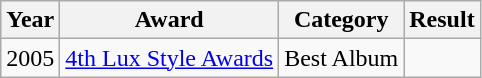<table class="wikitable">
<tr>
<th>Year</th>
<th>Award</th>
<th>Category</th>
<th>Result</th>
</tr>
<tr>
<td>2005</td>
<td><a href='#'>4th Lux Style Awards</a></td>
<td>Best Album</td>
<td></td>
</tr>
</table>
